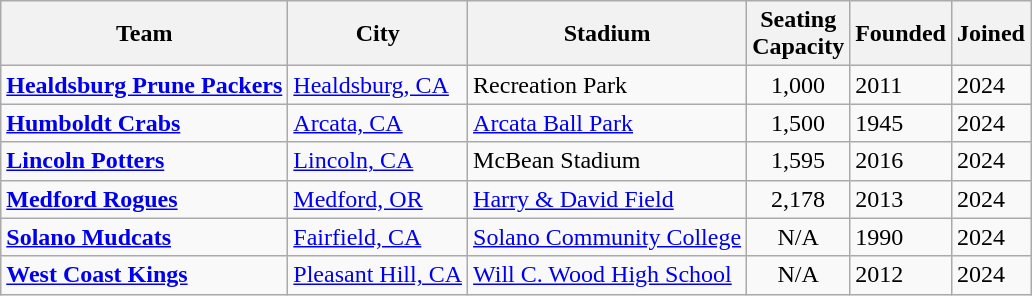<table class="wikitable sortable">
<tr>
<th>Team</th>
<th>City</th>
<th>Stadium</th>
<th>Seating<br>Capacity</th>
<th>Founded</th>
<th>Joined</th>
</tr>
<tr>
<td><strong><a href='#'>Healdsburg Prune Packers</a></strong></td>
<td><a href='#'>Healdsburg, CA</a></td>
<td>Recreation Park</td>
<td style="text-align:center;">1,000</td>
<td>2011</td>
<td>2024</td>
</tr>
<tr>
<td><strong><a href='#'>Humboldt Crabs</a></strong></td>
<td><a href='#'>Arcata, CA</a></td>
<td><a href='#'>Arcata Ball Park</a></td>
<td style="text-align:center;">1,500</td>
<td>1945</td>
<td>2024</td>
</tr>
<tr>
<td><strong><a href='#'>Lincoln Potters</a></strong></td>
<td><a href='#'>Lincoln, CA</a></td>
<td>McBean Stadium</td>
<td style="text-align:center;">1,595</td>
<td>2016</td>
<td>2024</td>
</tr>
<tr>
<td><strong><a href='#'>Medford Rogues</a></strong></td>
<td><a href='#'>Medford, OR</a></td>
<td><a href='#'>Harry & David Field</a></td>
<td style="text-align:center;">2,178</td>
<td>2013</td>
<td>2024</td>
</tr>
<tr>
<td><strong><a href='#'>Solano Mudcats</a></strong></td>
<td><a href='#'>Fairfield, CA</a></td>
<td><a href='#'>Solano Community College</a></td>
<td style="text-align:center;">N/A</td>
<td>1990</td>
<td>2024</td>
</tr>
<tr>
<td><strong><a href='#'>West Coast Kings</a></strong></td>
<td><a href='#'>Pleasant Hill, CA</a></td>
<td><a href='#'>Will C. Wood High School</a></td>
<td style="text-align:center;">N/A</td>
<td>2012</td>
<td>2024</td>
</tr>
</table>
